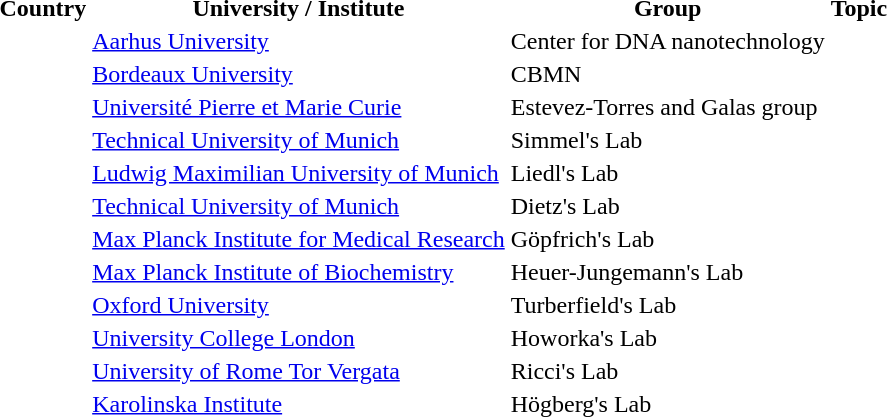<table class="sortable">
<tr>
<th>Country</th>
<th>University / Institute</th>
<th>Group</th>
<th>Topic</th>
</tr>
<tr>
<td></td>
<td><a href='#'>Aarhus University</a></td>
<td>Center for DNA nanotechnology </td>
</tr>
<tr>
<td></td>
<td><a href='#'>Bordeaux University</a></td>
<td>CBMN </td>
</tr>
<tr>
<td></td>
<td><a href='#'>Université Pierre et Marie Curie</a></td>
<td>Estevez-Torres and Galas group </td>
</tr>
<tr>
<td></td>
<td><a href='#'>Technical University of Munich</a></td>
<td>Simmel's Lab </td>
</tr>
<tr>
<td></td>
<td><a href='#'>Ludwig Maximilian University of Munich</a></td>
<td>Liedl's Lab </td>
</tr>
<tr>
<td></td>
<td><a href='#'>Technical University of Munich</a></td>
<td>Dietz's Lab </td>
</tr>
<tr>
<td></td>
<td><a href='#'>Max Planck Institute for Medical Research</a></td>
<td>Göpfrich's Lab </td>
</tr>
<tr>
<td></td>
<td><a href='#'>Max Planck Institute of Biochemistry</a></td>
<td>Heuer-Jungemann's Lab </td>
</tr>
<tr>
<td></td>
<td><a href='#'>Oxford University</a></td>
<td>Turberfield's Lab </td>
</tr>
<tr>
<td></td>
<td><a href='#'>University College London</a></td>
<td>Howorka's Lab </td>
</tr>
<tr>
<td></td>
<td><a href='#'>University of Rome Tor Vergata</a></td>
<td>Ricci's Lab </td>
</tr>
<tr>
<td></td>
<td><a href='#'>Karolinska Institute</a></td>
<td>Högberg's Lab </td>
</tr>
<tr>
</tr>
</table>
